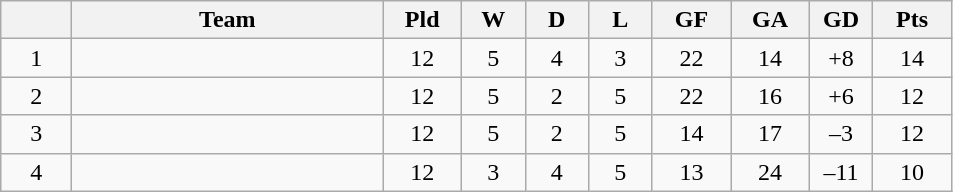<table class="wikitable" style="text-align: center;">
<tr>
<th style="width: 40px;"></th>
<th style="width: 200px;">Team</th>
<th style="width: 45px;">Pld</th>
<th style="width: 35px;">W</th>
<th style="width: 35px;">D</th>
<th style="width: 35px;">L</th>
<th style="width: 45px;">GF</th>
<th style="width: 45px;">GA</th>
<th style="width: 35px;">GD</th>
<th style="width: 45px;">Pts</th>
</tr>
<tr>
<td>1</td>
<td style="text-align: left;"></td>
<td>12</td>
<td>5</td>
<td>4</td>
<td>3</td>
<td>22</td>
<td>14</td>
<td>+8</td>
<td>14</td>
</tr>
<tr>
<td>2</td>
<td style="text-align: left;"></td>
<td>12</td>
<td>5</td>
<td>2</td>
<td>5</td>
<td>22</td>
<td>16</td>
<td>+6</td>
<td>12</td>
</tr>
<tr>
<td>3</td>
<td style="text-align: left;"></td>
<td>12</td>
<td>5</td>
<td>2</td>
<td>5</td>
<td>14</td>
<td>17</td>
<td>–3</td>
<td>12</td>
</tr>
<tr>
<td>4</td>
<td style="text-align: left;"></td>
<td>12</td>
<td>3</td>
<td>4</td>
<td>5</td>
<td>13</td>
<td>24</td>
<td>–11</td>
<td>10</td>
</tr>
</table>
